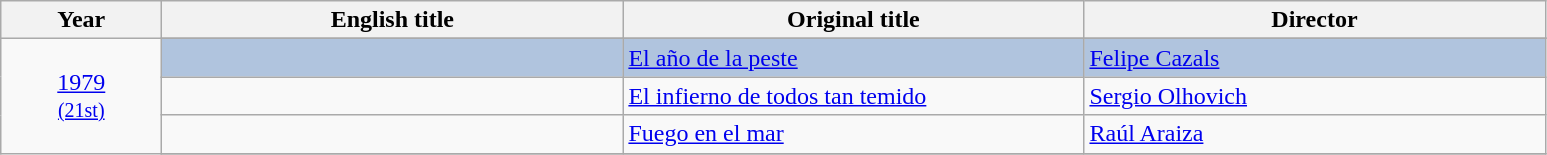<table class="wikitable">
<tr>
<th width="100"><strong>Year</strong></th>
<th width="300"><strong>English title</strong></th>
<th width="300"><strong>Original title</strong></th>
<th width="300"><strong>Director</strong></th>
</tr>
<tr>
<td rowspan="6" style="text-align:center;"><a href='#'>1979</a><br><small><a href='#'>(21st)</a></small></td>
</tr>
<tr style="background:#B0C4DE;">
<td></td>
<td><a href='#'>El año de la peste</a></td>
<td><a href='#'>Felipe Cazals</a></td>
</tr>
<tr>
<td></td>
<td><a href='#'>El infierno de todos tan temido</a></td>
<td><a href='#'>Sergio Olhovich</a></td>
</tr>
<tr>
<td></td>
<td><a href='#'>Fuego en el mar</a></td>
<td><a href='#'>Raúl Araiza</a></td>
</tr>
<tr>
</tr>
</table>
